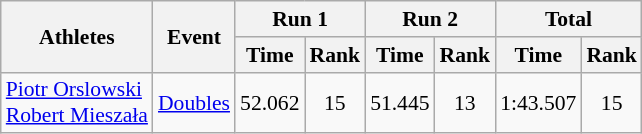<table class="wikitable" border="1" style="font-size:90%">
<tr>
<th rowspan="2">Athletes</th>
<th rowspan="2">Event</th>
<th colspan="2">Run 1</th>
<th colspan="2">Run 2</th>
<th colspan="2">Total</th>
</tr>
<tr>
<th>Time</th>
<th>Rank</th>
<th>Time</th>
<th>Rank</th>
<th>Time</th>
<th>Rank</th>
</tr>
<tr>
<td><a href='#'>Piotr Orslowski</a><br><a href='#'>Robert Mieszała</a></td>
<td><a href='#'>Doubles</a></td>
<td align="center">52.062</td>
<td align="center">15</td>
<td align="center">51.445</td>
<td align="center">13</td>
<td align="center">1:43.507</td>
<td align="center">15</td>
</tr>
</table>
